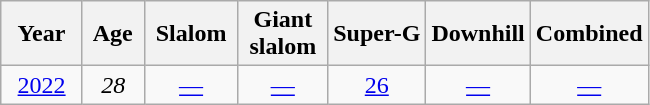<table class=wikitable style="text-align:center">
<tr>
<th>  Year  </th>
<th> Age </th>
<th> Slalom </th>
<th> Giant <br> slalom </th>
<th>Super-G</th>
<th>Downhill</th>
<th>Combined</th>
</tr>
<tr>
<td><a href='#'>2022</a></td>
<td><em>28</em></td>
<td><a href='#'>—</a></td>
<td><a href='#'>—</a></td>
<td><a href='#'>26</a></td>
<td><a href='#'>—</a></td>
<td><a href='#'>—</a></td>
</tr>
</table>
